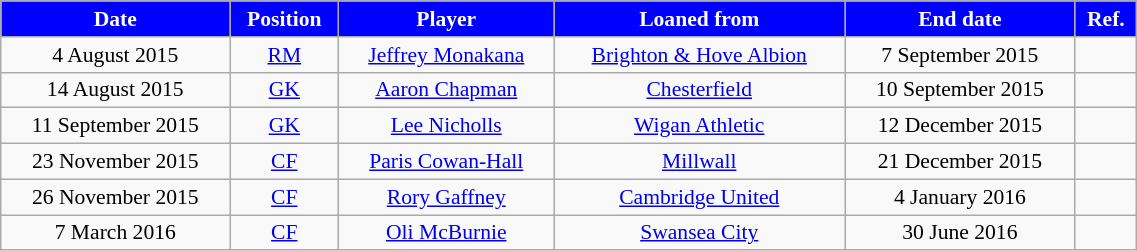<table class="wikitable" style="text-align:center; font-size:90%; width:60%">
<tr>
<th style="background:blue; color:#FFFFFF;">Date</th>
<th style="background:blue; color:#FFFFFF;">Position</th>
<th style="background:blue; color:#FFFFFF;">Player</th>
<th style="background:blue; color:#FFFFFF;">Loaned from</th>
<th style="background:blue; color:#FFFFFF;">End date</th>
<th style="background:blue; color:#FFFFFF;">Ref.</th>
</tr>
<tr>
<td>4 August 2015</td>
<td><a href='#'>RM</a></td>
<td><a href='#'>Jeffrey Monakana</a></td>
<td><a href='#'>Brighton & Hove Albion</a></td>
<td>7 September 2015</td>
<td></td>
</tr>
<tr>
<td>14 August 2015</td>
<td><a href='#'>GK</a></td>
<td><a href='#'>Aaron Chapman</a></td>
<td><a href='#'>Chesterfield</a></td>
<td>10 September 2015</td>
<td></td>
</tr>
<tr>
<td>11 September 2015</td>
<td><a href='#'>GK</a></td>
<td><a href='#'>Lee Nicholls</a></td>
<td><a href='#'>Wigan Athletic</a></td>
<td>12 December 2015</td>
<td></td>
</tr>
<tr>
<td>23 November 2015</td>
<td><a href='#'>CF</a></td>
<td><a href='#'>Paris Cowan-Hall</a></td>
<td><a href='#'>Millwall</a></td>
<td>21 December 2015</td>
<td></td>
</tr>
<tr>
<td>26 November 2015</td>
<td><a href='#'>CF</a></td>
<td><a href='#'>Rory Gaffney</a></td>
<td><a href='#'>Cambridge United</a></td>
<td>4 January 2016</td>
<td></td>
</tr>
<tr>
<td>7 March 2016</td>
<td><a href='#'>CF</a></td>
<td><a href='#'>Oli McBurnie</a></td>
<td><a href='#'>Swansea City</a></td>
<td>30 June 2016</td>
<td></td>
</tr>
</table>
